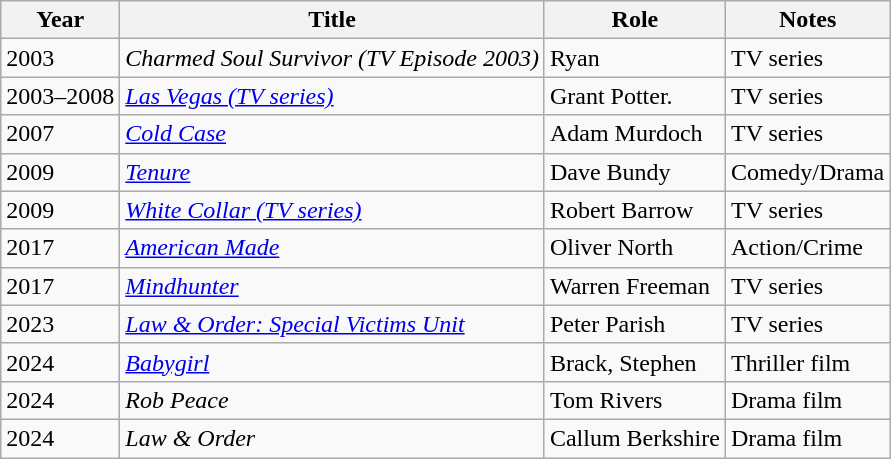<table class="wikitable sortable">
<tr>
<th>Year</th>
<th>Title</th>
<th>Role</th>
<th class="unsortable">Notes</th>
</tr>
<tr>
<td>2003</td>
<td><em>Charmed Soul Survivor (TV Episode 2003)</em></td>
<td>Ryan</td>
<td>TV series</td>
</tr>
<tr>
<td>2003–2008</td>
<td><em><a href='#'>Las Vegas (TV series)</a></em></td>
<td>Grant Potter.</td>
<td>TV series</td>
</tr>
<tr>
<td>2007</td>
<td><em><a href='#'>Cold Case</a></em></td>
<td>Adam Murdoch</td>
<td>TV series</td>
</tr>
<tr>
<td>2009</td>
<td><em><a href='#'>Tenure</a></em></td>
<td>Dave Bundy</td>
<td>Comedy/Drama</td>
</tr>
<tr>
<td>2009</td>
<td><em><a href='#'>White Collar (TV series)</a></em></td>
<td>Robert Barrow</td>
<td>TV series</td>
</tr>
<tr>
<td>2017</td>
<td><em><a href='#'>American Made</a></em></td>
<td>Oliver North</td>
<td>Action/Crime</td>
</tr>
<tr>
<td>2017</td>
<td><em><a href='#'>Mindhunter</a></em></td>
<td>Warren Freeman</td>
<td>TV series</td>
</tr>
<tr>
<td>2023</td>
<td><em><a href='#'>Law & Order: Special Victims Unit</a></em></td>
<td>Peter Parish</td>
<td>TV series</td>
</tr>
<tr>
<td>2024</td>
<td><em><a href='#'>Babygirl</a></em></td>
<td>Brack, Stephen</td>
<td>Thriller film</td>
</tr>
<tr>
<td>2024</td>
<td><em>Rob Peace</em></td>
<td>Tom Rivers</td>
<td>Drama film</td>
</tr>
<tr>
<td>2024</td>
<td><em>Law & Order</em></td>
<td>Callum Berkshire</td>
<td>Drama film</td>
</tr>
</table>
